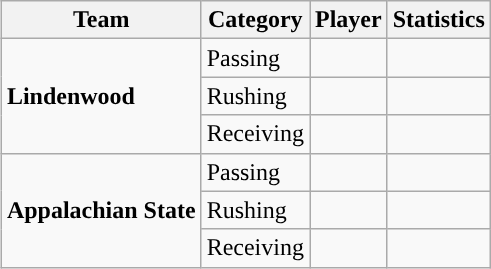<table class="wikitable" style="float: right;">
<tr>
<th>Team</th>
<th>Category</th>
<th>Player</th>
<th>Statistics</th>
</tr>
<tr>
<td rowspan=3><strong>Lindenwood</strong></td>
<td>Passing</td>
<td></td>
<td></td>
</tr>
<tr>
<td>Rushing</td>
<td></td>
<td></td>
</tr>
<tr>
<td>Receiving</td>
<td></td>
<td></td>
</tr>
<tr>
<td rowspan=3><strong>Appalachian State</strong></td>
<td>Passing</td>
<td></td>
<td></td>
</tr>
<tr>
<td>Rushing</td>
<td></td>
<td></td>
</tr>
<tr>
<td>Receiving</td>
<td></td>
<td></td>
</tr>
</table>
